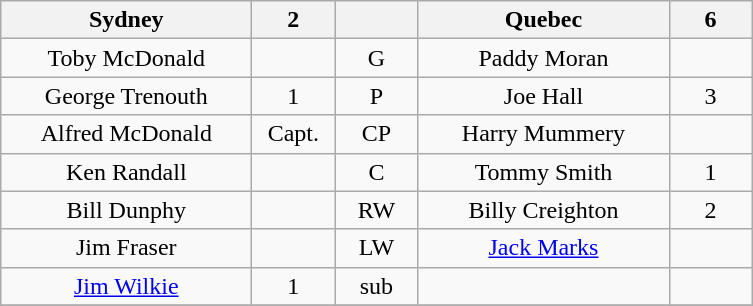<table class="wikitable" style="text-align:center;">
<tr>
<th style="width:10em">Sydney</th>
<th style="width:3em">2</th>
<th style="width:3em"></th>
<th style="width:10em">Quebec</th>
<th style="width:3em">6</th>
</tr>
<tr>
<td>Toby McDonald</td>
<td></td>
<td>G</td>
<td>Paddy Moran</td>
<td></td>
</tr>
<tr>
<td>George Trenouth</td>
<td>1</td>
<td>P</td>
<td>Joe Hall</td>
<td>3</td>
</tr>
<tr>
<td>Alfred McDonald</td>
<td>Capt.</td>
<td>CP</td>
<td>Harry Mummery</td>
<td></td>
</tr>
<tr>
<td>Ken Randall</td>
<td></td>
<td>C</td>
<td>Tommy Smith</td>
<td>1</td>
</tr>
<tr>
<td>Bill Dunphy</td>
<td></td>
<td>RW</td>
<td>Billy Creighton</td>
<td>2</td>
</tr>
<tr>
<td>Jim Fraser</td>
<td></td>
<td>LW</td>
<td><a href='#'>Jack Marks</a></td>
<td></td>
</tr>
<tr>
<td><a href='#'>Jim Wilkie</a></td>
<td>1</td>
<td>sub</td>
<td></td>
<td></td>
</tr>
<tr>
</tr>
</table>
